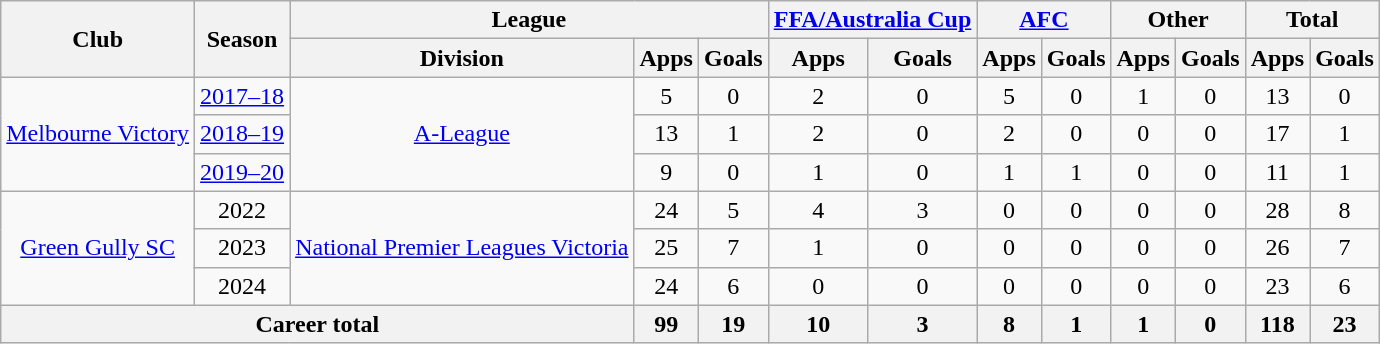<table class=wikitable style="text-align:center">
<tr>
<th rowspan=2>Club</th>
<th rowspan=2>Season</th>
<th colspan=3>League</th>
<th colspan=2><a href='#'>FFA/Australia Cup</a></th>
<th colspan=2><a href='#'>AFC</a></th>
<th colspan=2>Other</th>
<th colspan=2>Total</th>
</tr>
<tr>
<th>Division</th>
<th>Apps</th>
<th>Goals</th>
<th>Apps</th>
<th>Goals</th>
<th>Apps</th>
<th>Goals</th>
<th>Apps</th>
<th>Goals</th>
<th>Apps</th>
<th>Goals</th>
</tr>
<tr>
<td rowspan=3><a href='#'>Melbourne Victory</a></td>
<td><a href='#'>2017–18</a></td>
<td rowspan=3><a href='#'>A-League</a></td>
<td>5</td>
<td>0</td>
<td>2</td>
<td>0</td>
<td>5</td>
<td>0</td>
<td>1</td>
<td>0</td>
<td>13</td>
<td>0</td>
</tr>
<tr>
<td><a href='#'>2018–19</a></td>
<td>13</td>
<td>1</td>
<td>2</td>
<td>0</td>
<td>2</td>
<td>0</td>
<td>0</td>
<td>0</td>
<td>17</td>
<td>1</td>
</tr>
<tr>
<td><a href='#'>2019–20</a></td>
<td>9</td>
<td>0</td>
<td>1</td>
<td>0</td>
<td>1</td>
<td>1</td>
<td>0</td>
<td>0</td>
<td>11</td>
<td>1</td>
</tr>
<tr>
<td rowspan=3><a href='#'>Green Gully SC</a></td>
<td>2022</td>
<td rowspan=3><a href='#'>National Premier Leagues Victoria</a></td>
<td>24</td>
<td>5</td>
<td>4</td>
<td>3</td>
<td>0</td>
<td>0</td>
<td>0</td>
<td>0</td>
<td>28</td>
<td>8</td>
</tr>
<tr>
<td>2023</td>
<td>25</td>
<td>7</td>
<td>1</td>
<td>0</td>
<td>0</td>
<td>0</td>
<td>0</td>
<td>0</td>
<td>26</td>
<td>7</td>
</tr>
<tr>
<td>2024</td>
<td>24</td>
<td>6</td>
<td>0</td>
<td>0</td>
<td>0</td>
<td>0</td>
<td>0</td>
<td>0</td>
<td>23</td>
<td>6</td>
</tr>
<tr>
<th colspan=3>Career total</th>
<th>99</th>
<th>19</th>
<th>10</th>
<th>3</th>
<th>8</th>
<th>1</th>
<th>1</th>
<th>0</th>
<th>118</th>
<th>23</th>
</tr>
</table>
